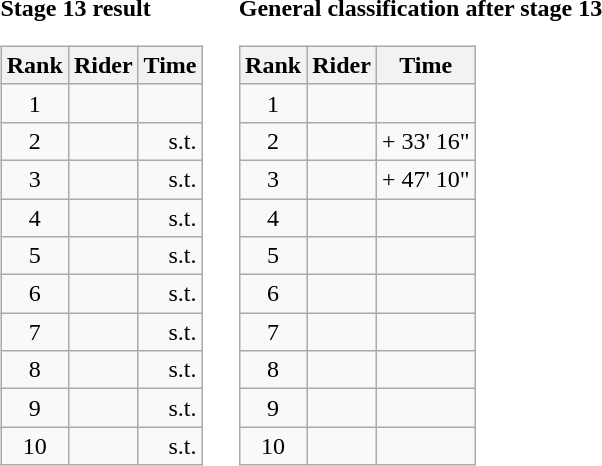<table>
<tr>
<td><strong>Stage 13 result</strong><br><table class="wikitable">
<tr>
<th scope="col">Rank</th>
<th scope="col">Rider</th>
<th scope="col">Time</th>
</tr>
<tr>
<td style="text-align:center;">1</td>
<td></td>
<td style="text-align:right;"></td>
</tr>
<tr>
<td style="text-align:center;">2</td>
<td></td>
<td style="text-align:right;">s.t.</td>
</tr>
<tr>
<td style="text-align:center;">3</td>
<td></td>
<td style="text-align:right;">s.t.</td>
</tr>
<tr>
<td style="text-align:center;">4</td>
<td></td>
<td style="text-align:right;">s.t.</td>
</tr>
<tr>
<td style="text-align:center;">5</td>
<td></td>
<td style="text-align:right;">s.t.</td>
</tr>
<tr>
<td style="text-align:center;">6</td>
<td></td>
<td style="text-align:right;">s.t.</td>
</tr>
<tr>
<td style="text-align:center;">7</td>
<td></td>
<td style="text-align:right;">s.t.</td>
</tr>
<tr>
<td style="text-align:center;">8</td>
<td></td>
<td style="text-align:right;">s.t.</td>
</tr>
<tr>
<td style="text-align:center;">9</td>
<td></td>
<td style="text-align:right;">s.t.</td>
</tr>
<tr>
<td style="text-align:center;">10</td>
<td></td>
<td style="text-align:right;">s.t.</td>
</tr>
</table>
</td>
<td></td>
<td><strong>General classification after stage 13</strong><br><table class="wikitable">
<tr>
<th scope="col">Rank</th>
<th scope="col">Rider</th>
<th scope="col">Time</th>
</tr>
<tr>
<td style="text-align:center;">1</td>
<td></td>
<td style="text-align:right;"></td>
</tr>
<tr>
<td style="text-align:center;">2</td>
<td></td>
<td style="text-align:right;">+ 33' 16"</td>
</tr>
<tr>
<td style="text-align:center;">3</td>
<td></td>
<td style="text-align:right;">+ 47' 10"</td>
</tr>
<tr>
<td style="text-align:center;">4</td>
<td></td>
<td></td>
</tr>
<tr>
<td style="text-align:center;">5</td>
<td></td>
<td></td>
</tr>
<tr>
<td style="text-align:center;">6</td>
<td></td>
<td></td>
</tr>
<tr>
<td style="text-align:center;">7</td>
<td></td>
<td></td>
</tr>
<tr>
<td style="text-align:center;">8</td>
<td></td>
<td></td>
</tr>
<tr>
<td style="text-align:center;">9</td>
<td></td>
<td></td>
</tr>
<tr>
<td style="text-align:center;">10</td>
<td></td>
<td></td>
</tr>
</table>
</td>
</tr>
</table>
